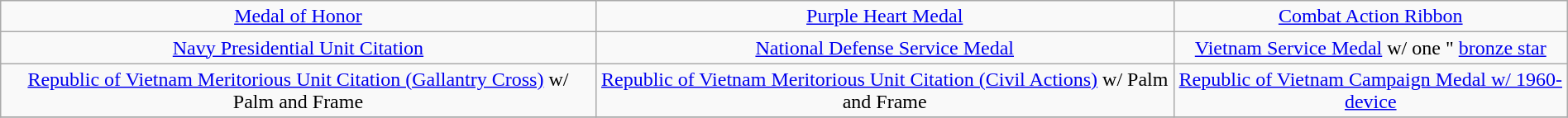<table class="wikitable" style="margin:1em auto; text-align:center;">
<tr>
<td><a href='#'>Medal of Honor</a></td>
<td><a href='#'>Purple Heart Medal</a></td>
<td><a href='#'>Combat Action Ribbon</a></td>
</tr>
<tr>
<td><a href='#'>Navy Presidential Unit Citation</a></td>
<td><a href='#'>National Defense Service Medal</a></td>
<td><a href='#'>Vietnam Service Medal</a> w/ one " <a href='#'>bronze star</a></td>
</tr>
<tr>
<td><a href='#'>Republic of Vietnam Meritorious Unit Citation (Gallantry Cross)</a> w/ Palm and Frame</td>
<td><a href='#'>Republic of Vietnam Meritorious Unit Citation (Civil Actions)</a> w/ Palm and Frame</td>
<td><a href='#'>Republic of Vietnam Campaign Medal w/ 1960- device</a></td>
</tr>
<tr>
</tr>
</table>
